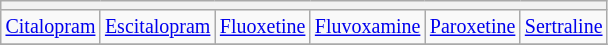<table class="wikitable" style="font-size:smaller; text-align:center">
<tr>
<th colspan="7"></th>
</tr>
<tr>
<td> <a href='#'>Citalopram</a></td>
<td> <a href='#'>Escitalopram</a></td>
<td> <a href='#'>Fluoxetine</a></td>
<td> <a href='#'>Fluvoxamine</a></td>
<td> <a href='#'>Paroxetine</a></td>
<td> <a href='#'>Sertraline</a></td>
</tr>
<tr>
</tr>
</table>
